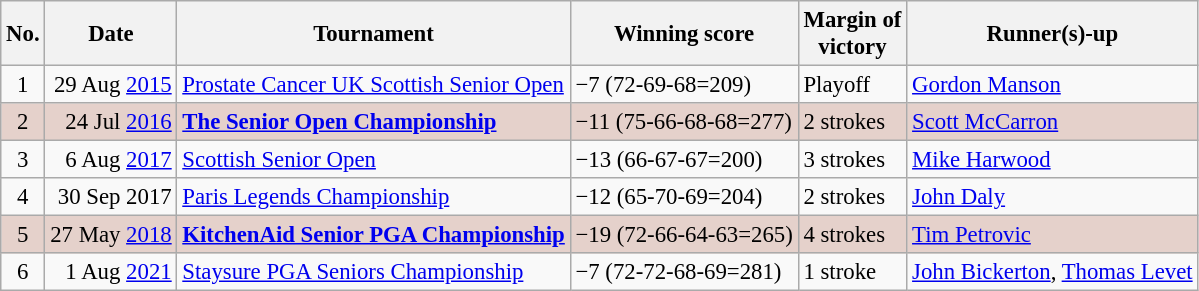<table class="wikitable" style="font-size:95%;">
<tr>
<th>No.</th>
<th>Date</th>
<th>Tournament</th>
<th>Winning score</th>
<th>Margin of<br>victory</th>
<th>Runner(s)-up</th>
</tr>
<tr>
<td align=center>1</td>
<td align=right>29 Aug <a href='#'>2015</a></td>
<td><a href='#'>Prostate Cancer UK Scottish Senior Open</a></td>
<td>−7 (72-69-68=209)</td>
<td>Playoff</td>
<td> <a href='#'>Gordon Manson</a></td>
</tr>
<tr style="background:#e5d1cb;">
<td align=center>2</td>
<td align=right>24 Jul <a href='#'>2016</a></td>
<td><strong><a href='#'>The Senior Open Championship</a></strong></td>
<td>−11 (75-66-68-68=277)</td>
<td>2 strokes</td>
<td> <a href='#'>Scott McCarron</a></td>
</tr>
<tr>
<td align=center>3</td>
<td align=right>6 Aug <a href='#'>2017</a></td>
<td><a href='#'>Scottish Senior Open</a></td>
<td>−13 (66-67-67=200)</td>
<td>3 strokes</td>
<td> <a href='#'>Mike Harwood</a></td>
</tr>
<tr>
<td align=center>4</td>
<td align=right>30 Sep 2017</td>
<td><a href='#'>Paris Legends Championship</a></td>
<td>−12 (65-70-69=204)</td>
<td>2 strokes</td>
<td> <a href='#'>John Daly</a></td>
</tr>
<tr style="background:#e5d1cb;">
<td align=center>5</td>
<td align=right>27 May <a href='#'>2018</a></td>
<td><strong><a href='#'>KitchenAid Senior PGA Championship</a></strong></td>
<td>−19 (72-66-64-63=265)</td>
<td>4 strokes</td>
<td> <a href='#'>Tim Petrovic</a></td>
</tr>
<tr>
<td align=center>6</td>
<td align=right>1 Aug <a href='#'>2021</a></td>
<td><a href='#'>Staysure PGA Seniors Championship</a></td>
<td>−7 (72-72-68-69=281)</td>
<td>1 stroke</td>
<td> <a href='#'>John Bickerton</a>,  <a href='#'>Thomas Levet</a></td>
</tr>
</table>
